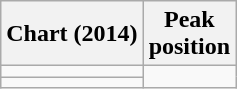<table class="wikitable">
<tr>
<th>Chart (2014)</th>
<th>Peak<br>position</th>
</tr>
<tr>
<td></td>
</tr>
<tr>
<td></td>
</tr>
</table>
